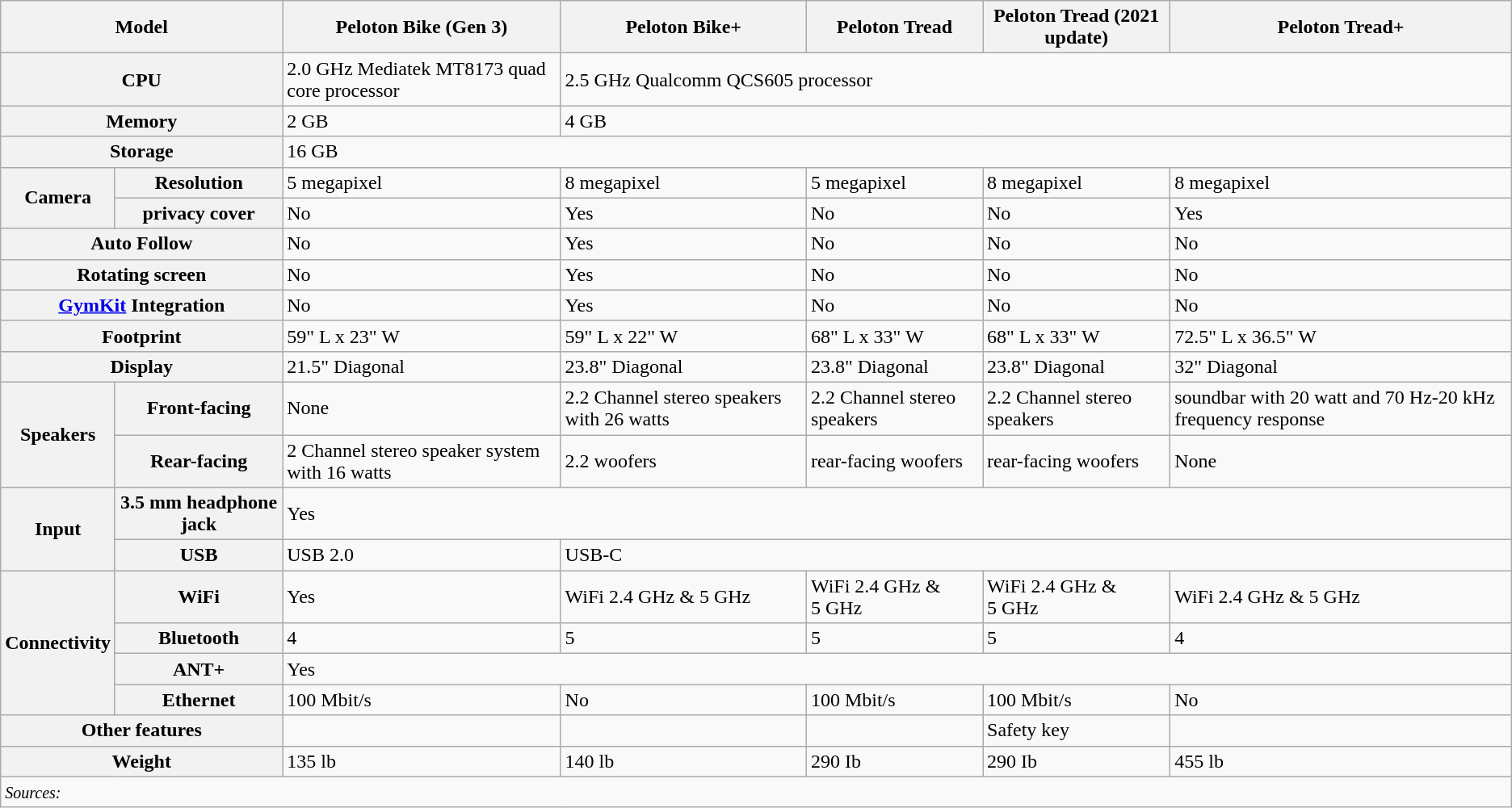<table class="wikitable">
<tr>
<th colspan="2" rowspan="1">Model</th>
<th>Peloton Bike (Gen 3)</th>
<th>Peloton Bike+</th>
<th>Peloton Tread</th>
<th>Peloton Tread (2021 update)</th>
<th>Peloton Tread+</th>
</tr>
<tr>
<th colspan="2" rowspan="1">CPU</th>
<td>2.0 GHz Mediatek MT8173 quad core processor</td>
<td colspan="4">2.5 GHz Qualcomm QCS605 processor</td>
</tr>
<tr>
<th colspan="2" rowspan="1">Memory</th>
<td rowspan="1">2 GB</td>
<td colspan="4">4 GB</td>
</tr>
<tr>
<th colspan="2" rowspan="1">Storage</th>
<td colspan="5">16 GB</td>
</tr>
<tr>
<th colspan="1" rowspan="2">Camera</th>
<th>Resolution</th>
<td>5 megapixel</td>
<td>8 megapixel</td>
<td>5 megapixel</td>
<td>8 megapixel</td>
<td>8 megapixel</td>
</tr>
<tr>
<th>privacy cover</th>
<td>No</td>
<td>Yes</td>
<td>No</td>
<td>No</td>
<td>Yes</td>
</tr>
<tr>
<th colspan="2" rowspan="1">Auto Follow</th>
<td>No</td>
<td>Yes</td>
<td>No</td>
<td>No</td>
<td>No</td>
</tr>
<tr>
<th colspan="2" rowspan="1">Rotating screen</th>
<td>No</td>
<td>Yes</td>
<td>No</td>
<td>No</td>
<td>No</td>
</tr>
<tr>
<th colspan="2" rowspan="1"><a href='#'>GymKit</a> Integration</th>
<td>No</td>
<td>Yes</td>
<td>No</td>
<td>No</td>
<td>No</td>
</tr>
<tr>
<th colspan="2" rowspan="1">Footprint</th>
<td>59" L x 23" W</td>
<td>59" L x 22" W</td>
<td>68" L x 33" W</td>
<td>68" L x 33" W</td>
<td>72.5" L x 36.5" W</td>
</tr>
<tr>
<th colspan="2" rowspan="1">Display</th>
<td>21.5" Diagonal</td>
<td>23.8" Diagonal</td>
<td>23.8" Diagonal</td>
<td>23.8" Diagonal</td>
<td>32" Diagonal</td>
</tr>
<tr>
<th colspan="1" rowspan="2">Speakers</th>
<th>Front-facing</th>
<td>None</td>
<td>2.2 Channel stereo speakers with 26 watts</td>
<td>2.2 Channel stereo speakers</td>
<td>2.2 Channel stereo speakers</td>
<td>soundbar with 20 watt and 70 Hz-20 kHz frequency response</td>
</tr>
<tr>
<th>Rear-facing</th>
<td>2 Channel stereo speaker system with 16 watts</td>
<td>2.2 woofers</td>
<td>rear-facing woofers</td>
<td>rear-facing woofers</td>
<td>None</td>
</tr>
<tr>
<th colspan="1" rowspan="2">Input</th>
<th>3.5 mm headphone jack</th>
<td colspan="5">Yes</td>
</tr>
<tr>
<th>USB</th>
<td>USB 2.0</td>
<td colspan="4">USB-C</td>
</tr>
<tr>
<th colspan="1" rowspan="4">Connectivity</th>
<th>WiFi</th>
<td>Yes</td>
<td>WiFi 2.4 GHz & 5 GHz</td>
<td>WiFi 2.4 GHz & 5 GHz</td>
<td>WiFi 2.4 GHz & 5 GHz</td>
<td>WiFi 2.4 GHz & 5 GHz</td>
</tr>
<tr>
<th>Bluetooth</th>
<td>4</td>
<td>5</td>
<td>5</td>
<td>5</td>
<td>4</td>
</tr>
<tr>
<th>ANT+</th>
<td colspan="5">Yes</td>
</tr>
<tr>
<th>Ethernet</th>
<td>100 Mbit/s</td>
<td>No</td>
<td>100 Mbit/s</td>
<td>100 Mbit/s</td>
<td>No</td>
</tr>
<tr>
<th colspan="2" rowspan="1">Other features</th>
<td></td>
<td></td>
<td></td>
<td>Safety key</td>
<td></td>
</tr>
<tr>
<th colspan="2" rowspan="1">Weight</th>
<td>135 lb</td>
<td>140 lb</td>
<td>290 Ib</td>
<td>290 Ib</td>
<td>455 lb</td>
</tr>
<tr>
<td colspan="7"><em><small>Sources:</small></em></td>
</tr>
</table>
